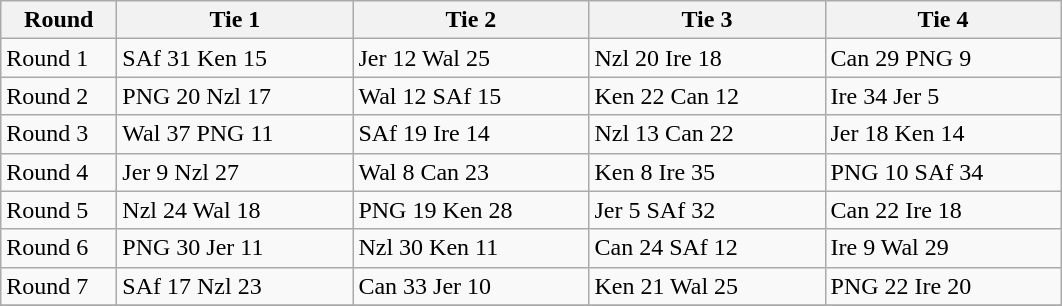<table class="wikitable" style="font-size: 100%">
<tr>
<th width=70>Round</th>
<th width=150>Tie 1</th>
<th width=150>Tie 2</th>
<th width=150>Tie 3</th>
<th width=150>Tie 4</th>
</tr>
<tr>
<td>Round 1</td>
<td>SAf 31 Ken 15</td>
<td>Jer 12 Wal 25</td>
<td>Nzl 20 Ire 18</td>
<td>Can 29 PNG 9</td>
</tr>
<tr>
<td>Round 2</td>
<td>PNG 20 Nzl 17</td>
<td>Wal 12 SAf 15</td>
<td>Ken 22 Can 12</td>
<td>Ire 34 Jer 5</td>
</tr>
<tr>
<td>Round 3</td>
<td>Wal 37 PNG 11</td>
<td>SAf 19 Ire 14</td>
<td>Nzl 13 Can 22</td>
<td>Jer 18 Ken 14</td>
</tr>
<tr>
<td>Round 4</td>
<td>Jer 9 Nzl 27</td>
<td>Wal 8 Can 23</td>
<td>Ken 8 Ire 35</td>
<td>PNG 10 SAf 34</td>
</tr>
<tr>
<td>Round 5</td>
<td>Nzl 24 Wal 18</td>
<td>PNG 19 Ken 28</td>
<td>Jer 5 SAf 32</td>
<td>Can 22 Ire 18</td>
</tr>
<tr>
<td>Round 6</td>
<td>PNG 30 Jer 11</td>
<td>Nzl 30 Ken 11</td>
<td>Can 24 SAf 12</td>
<td>Ire 9 Wal 29</td>
</tr>
<tr>
<td>Round 7</td>
<td>SAf 17 Nzl 23</td>
<td>Can 33 Jer 10</td>
<td>Ken 21 Wal 25</td>
<td>PNG 22 Ire 20</td>
</tr>
<tr>
</tr>
</table>
